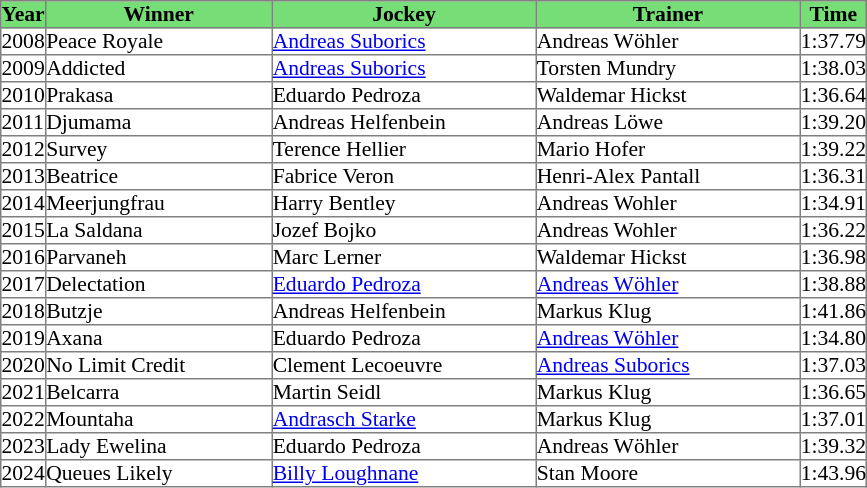<table class = "sortable" | border="1" cellpadding="0" style="border-collapse: collapse; font-size:90%">
<tr bgcolor="#77dd77" align="center">
<th>Year</th>
<th>Winner</th>
<th>Jockey</th>
<th>Trainer</th>
<th>Time</th>
</tr>
<tr>
<td>2008</td>
<td width=150px>Peace Royale</td>
<td width=175px><a href='#'>Andreas Suborics</a></td>
<td width=175px>Andreas Wöhler</td>
<td>1:37.79</td>
</tr>
<tr>
<td>2009</td>
<td>Addicted</td>
<td><a href='#'>Andreas Suborics</a></td>
<td>Torsten Mundry</td>
<td>1:38.03</td>
</tr>
<tr>
<td>2010</td>
<td>Prakasa</td>
<td>Eduardo Pedroza</td>
<td>Waldemar Hickst</td>
<td>1:36.64</td>
</tr>
<tr>
<td>2011</td>
<td>Djumama</td>
<td>Andreas Helfenbein</td>
<td>Andreas Löwe</td>
<td>1:39.20</td>
</tr>
<tr>
<td>2012</td>
<td>Survey</td>
<td>Terence Hellier</td>
<td>Mario Hofer</td>
<td>1:39.22</td>
</tr>
<tr>
<td>2013</td>
<td>Beatrice</td>
<td>Fabrice Veron</td>
<td>Henri-Alex Pantall</td>
<td>1:36.31</td>
</tr>
<tr>
<td>2014</td>
<td>Meerjungfrau</td>
<td>Harry Bentley</td>
<td>Andreas Wohler</td>
<td>1:34.91</td>
</tr>
<tr>
<td>2015</td>
<td>La Saldana</td>
<td>Jozef Bojko</td>
<td>Andreas Wohler</td>
<td>1:36.22</td>
</tr>
<tr>
<td>2016</td>
<td>Parvaneh</td>
<td>Marc Lerner</td>
<td>Waldemar Hickst</td>
<td>1:36.98</td>
</tr>
<tr>
<td>2017</td>
<td>Delectation</td>
<td><a href='#'>Eduardo Pedroza</a></td>
<td><a href='#'>Andreas Wöhler</a></td>
<td>1:38.88</td>
</tr>
<tr>
<td>2018</td>
<td>Butzje</td>
<td>Andreas Helfenbein</td>
<td>Markus Klug</td>
<td>1:41.86</td>
</tr>
<tr>
<td>2019</td>
<td>Axana</td>
<td>Eduardo Pedroza</td>
<td><a href='#'>Andreas Wöhler</a></td>
<td>1:34.80</td>
</tr>
<tr>
<td>2020</td>
<td>No Limit Credit</td>
<td>Clement Lecoeuvre</td>
<td><a href='#'>Andreas Suborics</a></td>
<td>1:37.03</td>
</tr>
<tr>
<td>2021</td>
<td>Belcarra</td>
<td>Martin Seidl</td>
<td>Markus Klug</td>
<td>1:36.65</td>
</tr>
<tr>
<td>2022</td>
<td>Mountaha</td>
<td><a href='#'>Andrasch Starke</a></td>
<td>Markus Klug</td>
<td>1:37.01</td>
</tr>
<tr>
<td>2023</td>
<td>Lady Ewelina</td>
<td>Eduardo Pedroza</td>
<td>Andreas Wöhler</td>
<td>1:39.32</td>
</tr>
<tr>
<td>2024</td>
<td>Queues Likely</td>
<td><a href='#'>Billy Loughnane</a></td>
<td>Stan Moore</td>
<td>1:43.96</td>
</tr>
</table>
